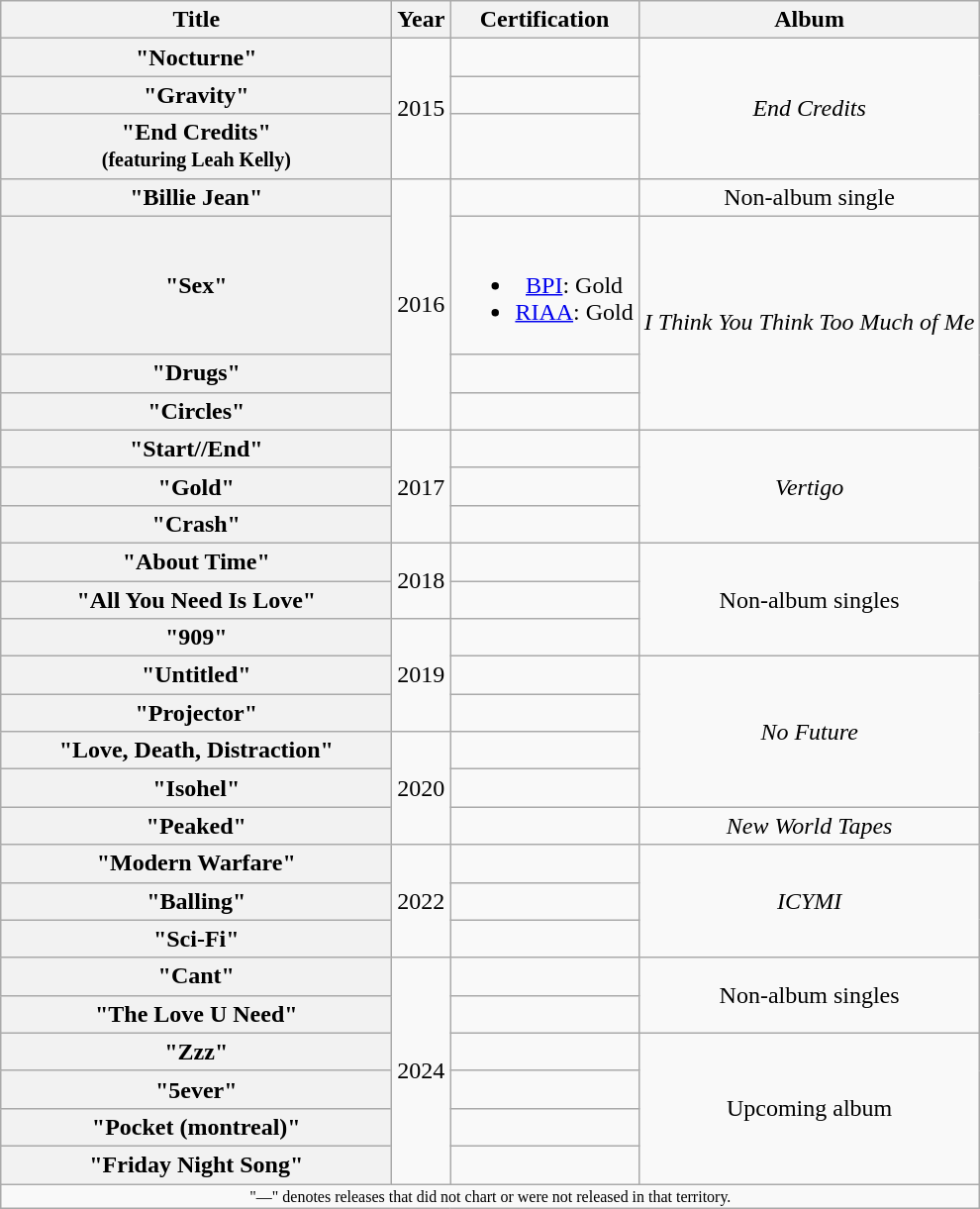<table class="wikitable plainrowheaders" border="1" style="text-align:center;">
<tr>
<th scope="col" style="width:16em;">Title</th>
<th scope="col">Year</th>
<th scope="col">Certification</th>
<th scope="col">Album</th>
</tr>
<tr>
<th scope="row">"Nocturne"</th>
<td rowspan="3">2015</td>
<td></td>
<td rowspan="3"><em>End Credits</em></td>
</tr>
<tr>
<th scope="row">"Gravity"</th>
<td></td>
</tr>
<tr>
<th scope="row">"End Credits"<br><small>(featuring Leah Kelly)</small></th>
<td></td>
</tr>
<tr>
<th scope="row">"Billie Jean"</th>
<td rowspan="4">2016</td>
<td></td>
<td>Non-album single</td>
</tr>
<tr>
<th scope="row">"Sex"</th>
<td><br><ul><li><a href='#'>BPI</a>: Gold</li><li><a href='#'>RIAA</a>: Gold</li></ul></td>
<td rowspan="3"><em>I Think You Think Too Much of Me</em></td>
</tr>
<tr>
<th scope="row">"Drugs"</th>
<td></td>
</tr>
<tr>
<th scope="row">"Circles"</th>
<td></td>
</tr>
<tr>
<th scope="row">"Start//End"</th>
<td rowspan="3">2017</td>
<td></td>
<td rowspan="3"><em>Vertigo</em></td>
</tr>
<tr>
<th scope="row">"Gold"</th>
<td></td>
</tr>
<tr>
<th scope="row">"Crash"</th>
<td></td>
</tr>
<tr>
<th scope="row">"About Time"</th>
<td rowspan="2">2018</td>
<td></td>
<td rowspan="3">Non-album singles</td>
</tr>
<tr>
<th scope="row">"All You Need Is Love"</th>
<td></td>
</tr>
<tr>
<th scope="row">"909"</th>
<td rowspan="3">2019</td>
<td></td>
</tr>
<tr>
<th scope="row">"Untitled"</th>
<td></td>
<td rowspan="4"><em>No Future</em></td>
</tr>
<tr>
<th scope="row">"Projector"</th>
<td></td>
</tr>
<tr>
<th scope="row">"Love, Death, Distraction"</th>
<td rowspan="3">2020</td>
<td></td>
</tr>
<tr>
<th scope="row">"Isohel"</th>
<td></td>
</tr>
<tr>
<th scope="row">"Peaked"</th>
<td></td>
<td><em>New World Tapes</em></td>
</tr>
<tr>
<th scope="row">"Modern Warfare"</th>
<td rowspan="3">2022</td>
<td></td>
<td rowspan="3"><em>ICYMI</em></td>
</tr>
<tr>
<th scope="row">"Balling"</th>
<td></td>
</tr>
<tr>
<th scope="row">"Sci-Fi"</th>
<td></td>
</tr>
<tr>
<th scope="row">"Cant"</th>
<td rowspan="6">2024</td>
<td></td>
<td rowspan="2">Non-album singles</td>
</tr>
<tr>
<th scope="row">"The Love U Need"</th>
<td></td>
</tr>
<tr>
<th scope="row">"Zzz"</th>
<td></td>
<td rowspan="4">Upcoming album</td>
</tr>
<tr>
<th scope="row">"5ever"</th>
<td></td>
</tr>
<tr>
<th scope="row">"Pocket (montreal)"</th>
<td></td>
</tr>
<tr>
<th scope="row">"Friday Night Song"</th>
<td></td>
</tr>
<tr>
<td colspan="6" align="center" style="font-size:8pt">"—" denotes releases that did not chart or were not released in that territory.</td>
</tr>
</table>
